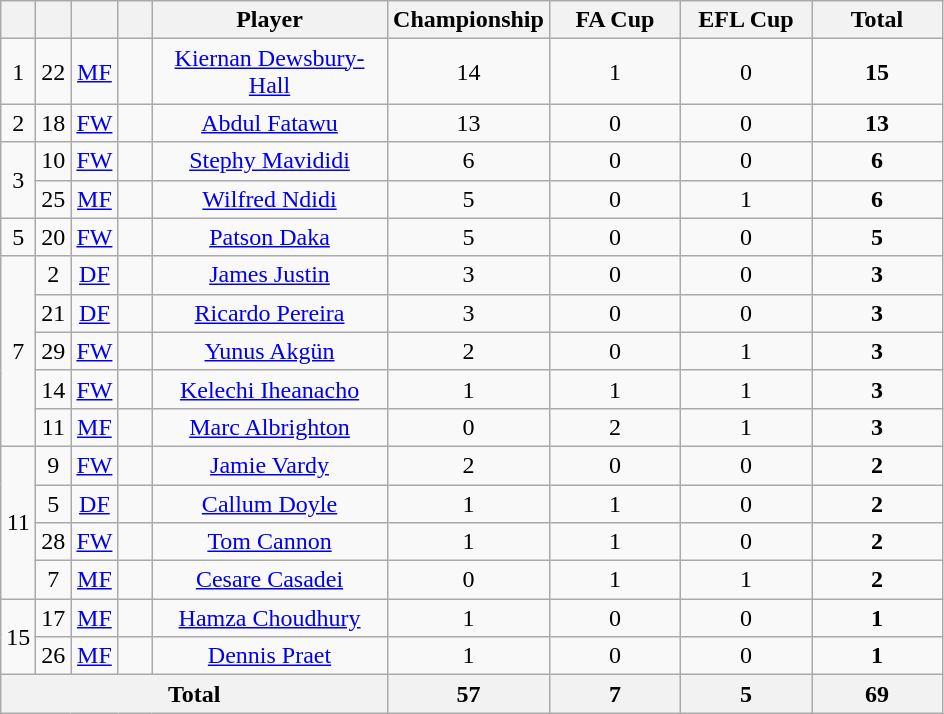<table class="wikitable sortable" style="text-align:center">
<tr>
<th width=15></th>
<th width=15></th>
<th width=15></th>
<th width=15></th>
<th width=150>Player</th>
<th width=80>Championship</th>
<th width=80>FA Cup</th>
<th width=80>EFL Cup</th>
<th width=80>Total</th>
</tr>
<tr>
<td>1</td>
<td>22</td>
<td><a href='#'>MF</a></td>
<td></td>
<td><a href='#'>Kiernan Dewsbury-Hall</a></td>
<td>14</td>
<td>1</td>
<td>0</td>
<td><strong>15</strong></td>
</tr>
<tr>
<td>2</td>
<td>18</td>
<td><a href='#'>FW</a></td>
<td></td>
<td><a href='#'>Abdul Fatawu</a></td>
<td>13</td>
<td>0</td>
<td>0</td>
<td><strong>13</strong></td>
</tr>
<tr>
<td rowspan=2>3</td>
<td>10</td>
<td><a href='#'>FW</a></td>
<td></td>
<td><a href='#'>Stephy Mavididi</a></td>
<td>6</td>
<td>0</td>
<td>0</td>
<td><strong>6</strong></td>
</tr>
<tr>
<td>25</td>
<td><a href='#'>MF</a></td>
<td></td>
<td><a href='#'>Wilfred Ndidi</a></td>
<td>5</td>
<td>0</td>
<td>1</td>
<td><strong>6</strong></td>
</tr>
<tr>
<td rowspan=1>5</td>
<td>20</td>
<td><a href='#'>FW</a></td>
<td></td>
<td><a href='#'>Patson Daka</a></td>
<td>5</td>
<td>0</td>
<td>0</td>
<td><strong>5</strong></td>
</tr>
<tr>
<td rowspan=5>7</td>
<td>2</td>
<td><a href='#'>DF</a></td>
<td></td>
<td><a href='#'>James Justin</a></td>
<td>3</td>
<td>0</td>
<td>0</td>
<td><strong>3</strong></td>
</tr>
<tr>
<td>21</td>
<td><a href='#'>DF</a></td>
<td></td>
<td><a href='#'>Ricardo Pereira</a></td>
<td>3</td>
<td>0</td>
<td>0</td>
<td><strong>3</strong></td>
</tr>
<tr>
<td>29</td>
<td><a href='#'>FW</a></td>
<td></td>
<td><a href='#'>Yunus Akgün</a></td>
<td>2</td>
<td>0</td>
<td>1</td>
<td><strong>3</strong></td>
</tr>
<tr>
<td>14</td>
<td><a href='#'>FW</a></td>
<td></td>
<td><a href='#'>Kelechi Iheanacho</a></td>
<td>1</td>
<td>1</td>
<td>1</td>
<td><strong>3</strong></td>
</tr>
<tr>
<td>11</td>
<td><a href='#'>MF</a></td>
<td></td>
<td><a href='#'>Marc Albrighton</a></td>
<td>0</td>
<td>2</td>
<td>1</td>
<td><strong>3</strong></td>
</tr>
<tr>
<td rowspan=4>11</td>
<td>9</td>
<td><a href='#'>FW</a></td>
<td></td>
<td><a href='#'>Jamie Vardy</a></td>
<td>2</td>
<td>0</td>
<td>0</td>
<td><strong>2</strong></td>
</tr>
<tr>
<td>5</td>
<td><a href='#'>DF</a></td>
<td></td>
<td><a href='#'>Callum Doyle</a></td>
<td>1</td>
<td>1</td>
<td>0</td>
<td><strong>2</strong></td>
</tr>
<tr>
<td>28</td>
<td><a href='#'>FW</a></td>
<td></td>
<td><a href='#'>Tom Cannon</a></td>
<td>1</td>
<td>1</td>
<td>0</td>
<td><strong>2</strong></td>
</tr>
<tr>
<td>7</td>
<td><a href='#'>MF</a></td>
<td></td>
<td><a href='#'>Cesare Casadei</a></td>
<td>0</td>
<td>1</td>
<td>1</td>
<td><strong>2</strong></td>
</tr>
<tr>
<td rowspan=2>15</td>
<td>17</td>
<td><a href='#'>MF</a></td>
<td></td>
<td><a href='#'>Hamza Choudhury</a></td>
<td>1</td>
<td>0</td>
<td>0</td>
<td><strong>1</strong></td>
</tr>
<tr>
<td>26</td>
<td><a href='#'>MF</a></td>
<td></td>
<td><a href='#'>Dennis Praet</a></td>
<td>1</td>
<td>0</td>
<td>0</td>
<td><strong>1</strong></td>
</tr>
<tr>
<th colspan="5">Total</th>
<th>57</th>
<th>7</th>
<th>5</th>
<th>69</th>
</tr>
</table>
